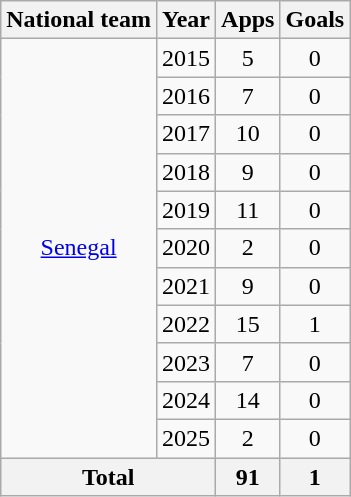<table class="wikitable" style="text-align: center;">
<tr>
<th>National team</th>
<th>Year</th>
<th>Apps</th>
<th>Goals</th>
</tr>
<tr>
<td rowspan="11"><a href='#'>Senegal</a></td>
<td>2015</td>
<td>5</td>
<td>0</td>
</tr>
<tr>
<td>2016</td>
<td>7</td>
<td>0</td>
</tr>
<tr>
<td>2017</td>
<td>10</td>
<td>0</td>
</tr>
<tr>
<td>2018</td>
<td>9</td>
<td>0</td>
</tr>
<tr>
<td>2019</td>
<td>11</td>
<td>0</td>
</tr>
<tr>
<td>2020</td>
<td>2</td>
<td>0</td>
</tr>
<tr>
<td>2021</td>
<td>9</td>
<td>0</td>
</tr>
<tr>
<td>2022</td>
<td>15</td>
<td>1</td>
</tr>
<tr>
<td>2023</td>
<td>7</td>
<td>0</td>
</tr>
<tr>
<td>2024</td>
<td>14</td>
<td>0</td>
</tr>
<tr>
<td>2025</td>
<td>2</td>
<td>0</td>
</tr>
<tr>
<th colspan="2">Total</th>
<th>91</th>
<th>1</th>
</tr>
</table>
